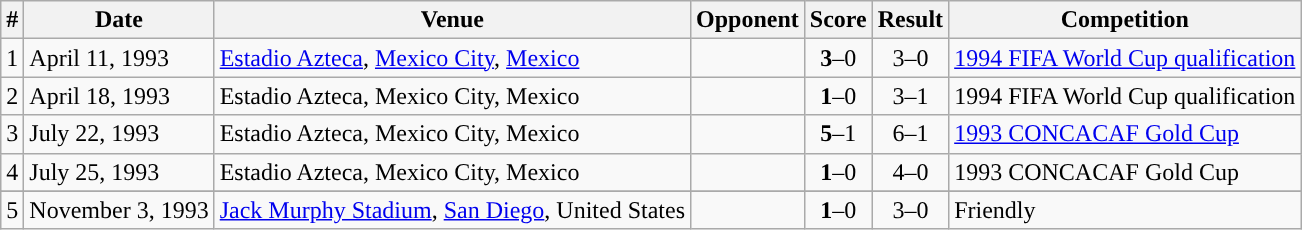<table class="wikitable">
<tr>
<th>#</th>
<th>Date</th>
<th>Venue</th>
<th>Opponent</th>
<th>Score</th>
<th>Result</th>
<th>Competition</th>
</tr>
<tr>
<td>1</td>
<td>April 11, 1993</td>
<td><a href='#'>Estadio Azteca</a>, <a href='#'>Mexico City</a>, <a href='#'>Mexico</a></td>
<td></td>
<td align=center><strong>3</strong>–0</td>
<td align=center>3–0</td>
<td><a href='#'>1994 FIFA World Cup qualification</a></td>
</tr>
<tr>
<td>2</td>
<td>April 18, 1993</td>
<td>Estadio Azteca, Mexico City, Mexico</td>
<td></td>
<td align=center><strong>1</strong>–0</td>
<td align=center>3–1</td>
<td>1994 FIFA World Cup qualification</td>
</tr>
<tr>
<td>3</td>
<td>July 22, 1993</td>
<td>Estadio Azteca, Mexico City, Mexico</td>
<td></td>
<td align=center><strong>5</strong>–1</td>
<td align=center>6–1</td>
<td><a href='#'>1993 CONCACAF Gold Cup</a></td>
</tr>
<tr>
<td>4</td>
<td>July 25, 1993</td>
<td>Estadio Azteca, Mexico City, Mexico</td>
<td></td>
<td align=center><strong>1</strong>–0</td>
<td align=center>4–0</td>
<td>1993 CONCACAF Gold Cup</td>
</tr>
<tr>
</tr>
<tr>
<td>5</td>
<td>November 3, 1993</td>
<td><a href='#'>Jack Murphy Stadium</a>, <a href='#'>San Diego</a>, United States</td>
<td></td>
<td align=center><strong>1</strong>–0</td>
<td align=center>3–0</td>
<td>Friendly</td>
</tr>
</table>
